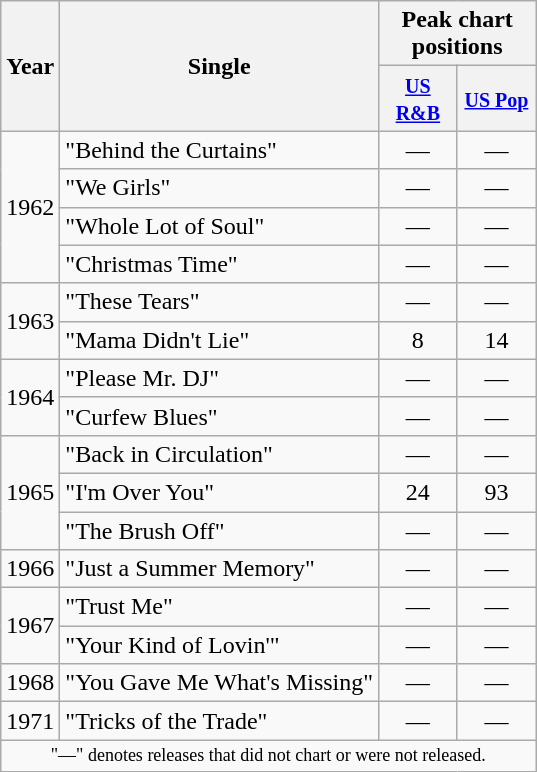<table class="wikitable">
<tr>
<th scope="col" rowspan="2">Year</th>
<th scope="col" rowspan="2">Single</th>
<th scope="col" colspan="2">Peak chart positions</th>
</tr>
<tr>
<th style="width:45px;"><small><a href='#'>US R&B</a></small><br></th>
<th style="width:45px;"><small><a href='#'>US Pop</a></small><br></th>
</tr>
<tr>
<td rowspan="4">1962</td>
<td>"Behind the Curtains"</td>
<td align=center>―</td>
<td align=center>—</td>
</tr>
<tr>
<td>"We Girls"</td>
<td align=center>―</td>
<td align=center>―</td>
</tr>
<tr>
<td>"Whole Lot of Soul"</td>
<td align=center>―</td>
<td align=center>―</td>
</tr>
<tr>
<td>"Christmas Time"</td>
<td align=center>―</td>
<td align=center>―</td>
</tr>
<tr>
<td rowspan="2">1963</td>
<td>"These Tears"</td>
<td align=center>―</td>
<td align=center>―</td>
</tr>
<tr>
<td>"Mama Didn't Lie"</td>
<td align=center>8</td>
<td align=center>14</td>
</tr>
<tr>
<td rowspan="2">1964</td>
<td>"Please Mr. DJ"</td>
<td align=center>—</td>
<td align=center>—</td>
</tr>
<tr>
<td>"Curfew Blues"</td>
<td align=center>—</td>
<td align=center>—</td>
</tr>
<tr>
<td rowspan="3">1965</td>
<td>"Back in Circulation"</td>
<td align=center>―</td>
<td align=center>―</td>
</tr>
<tr>
<td>"I'm Over You"</td>
<td align=center>24</td>
<td align=center>93</td>
</tr>
<tr>
<td>"The Brush Off"</td>
<td align=center>―</td>
<td align=center>―</td>
</tr>
<tr>
<td rowspan="1">1966</td>
<td>"Just a Summer Memory"</td>
<td align=center>―</td>
<td align=center>―</td>
</tr>
<tr>
<td rowspan="2">1967</td>
<td>"Trust Me"</td>
<td align=center>—</td>
<td align=center>―</td>
</tr>
<tr>
<td>"Your Kind of Lovin'"</td>
<td align=center>―</td>
<td align=center>―</td>
</tr>
<tr>
<td rowspan="1">1968</td>
<td>"You Gave Me What's Missing"</td>
<td align=center>―</td>
<td align=center>―</td>
</tr>
<tr>
<td rowspan="1">1971</td>
<td>"Tricks of the Trade"</td>
<td align=center>―</td>
<td align=center>―</td>
</tr>
<tr>
<td colspan="5" style="text-align:center; font-size:9pt;">"—" denotes releases that did not chart or were not released.</td>
</tr>
</table>
